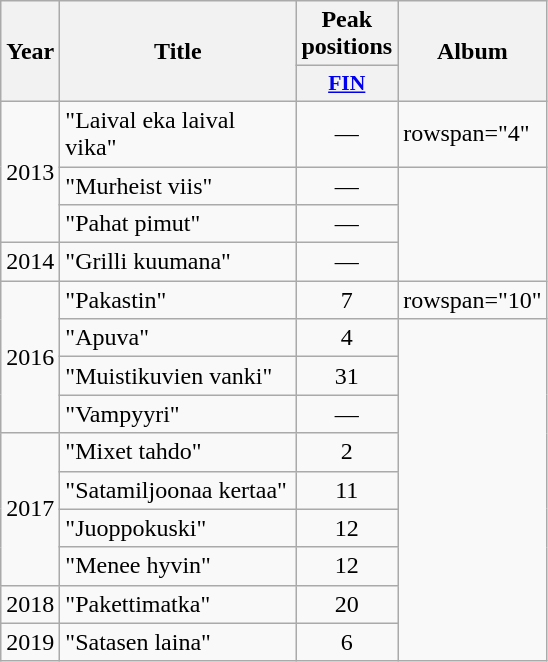<table class="wikitable">
<tr>
<th align="center" rowspan="2" width="10">Year</th>
<th align="center" rowspan="2" width="150">Title</th>
<th align="center" colspan="1" width="20">Peak positions</th>
<th align="center" rowspan="2">Album</th>
</tr>
<tr>
<th scope="col" style="width:3em;font-size:90%;"><a href='#'>FIN</a><br></th>
</tr>
<tr>
<td style="text-align:center;" rowspan="3">2013</td>
<td>"Laival eka laival vika"</td>
<td style="text-align:center;">—</td>
<td>rowspan="4" </td>
</tr>
<tr>
<td>"Murheist viis"<br></td>
<td style="text-align:center;">—</td>
</tr>
<tr>
<td>"Pahat pimut"<br></td>
<td style="text-align:center;">—</td>
</tr>
<tr>
<td style="text-align:center;">2014</td>
<td>"Grilli kuumana"<br></td>
<td style="text-align:center;">—</td>
</tr>
<tr>
<td style="text-align:center;" rowspan="4">2016</td>
<td>"Pakastin"</td>
<td style="text-align:center;">7</td>
<td>rowspan="10" </td>
</tr>
<tr>
<td>"Apuva"</td>
<td style="text-align:center;">4</td>
</tr>
<tr>
<td>"Muistikuvien vanki"<br></td>
<td style="text-align:center;">31</td>
</tr>
<tr>
<td>"Vampyyri"</td>
<td style="text-align:center;">—</td>
</tr>
<tr>
<td style="text-align:center;" rowspan="4">2017</td>
<td>"Mixet tahdo"<br></td>
<td style="text-align:center;">2<br></td>
</tr>
<tr>
<td>"Satamiljoonaa kertaa"<br></td>
<td style="text-align:center;">11<br></td>
</tr>
<tr>
<td>"Juoppokuski"<br></td>
<td style="text-align:center;">12<br></td>
</tr>
<tr>
<td>"Menee hyvin"<br></td>
<td style="text-align:center;">12<br></td>
</tr>
<tr>
<td style="text-align:center;">2018</td>
<td>"Pakettimatka"<br></td>
<td style="text-align:center;">20<br></td>
</tr>
<tr>
<td style="text-align:center;">2019</td>
<td>"Satasen laina"</td>
<td style="text-align:center;">6<br></td>
</tr>
</table>
